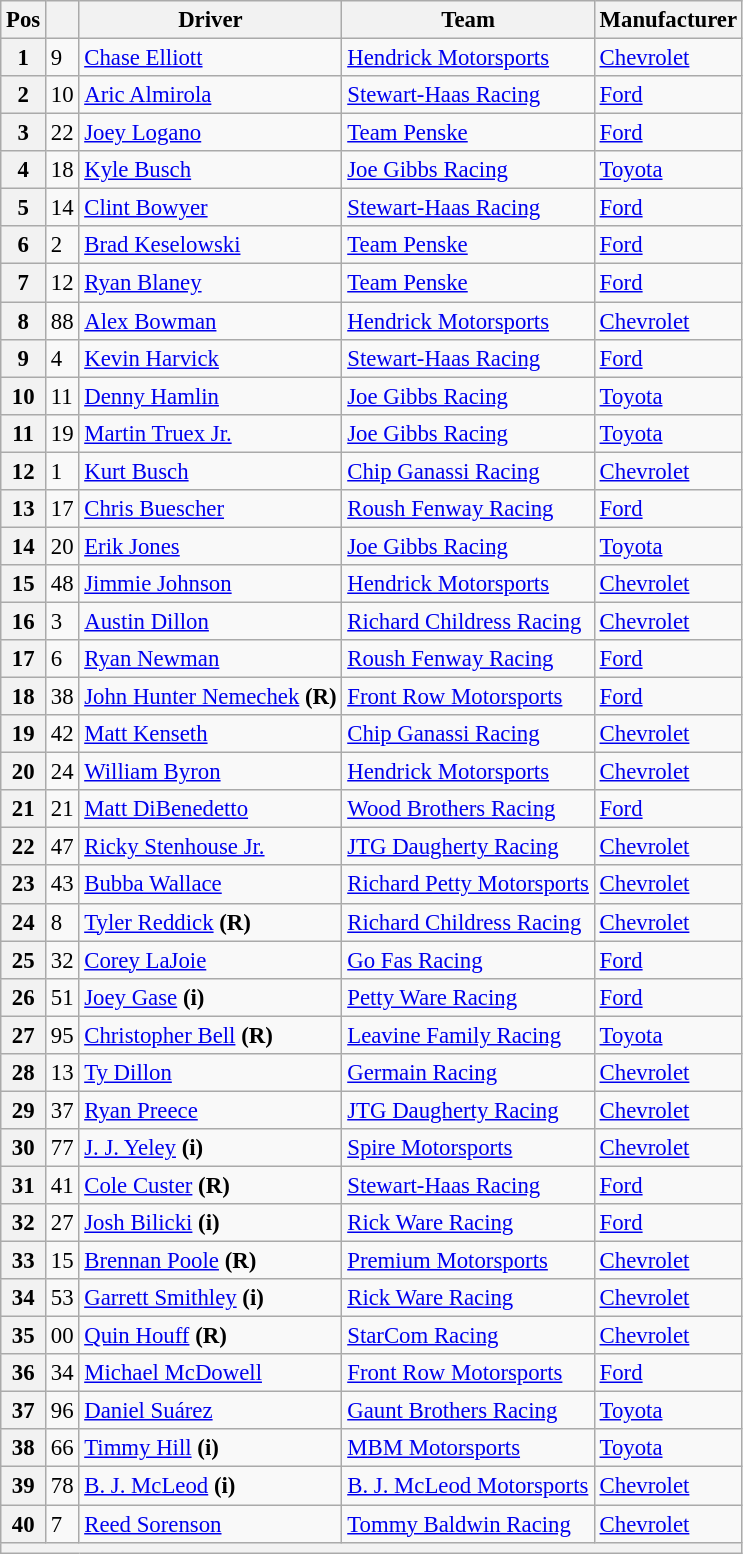<table class="wikitable" style="font-size:95%">
<tr>
<th>Pos</th>
<th></th>
<th>Driver</th>
<th>Team</th>
<th>Manufacturer</th>
</tr>
<tr>
<th>1</th>
<td>9</td>
<td><a href='#'>Chase Elliott</a></td>
<td><a href='#'>Hendrick Motorsports</a></td>
<td><a href='#'>Chevrolet</a></td>
</tr>
<tr>
<th>2</th>
<td>10</td>
<td><a href='#'>Aric Almirola</a></td>
<td><a href='#'>Stewart-Haas Racing</a></td>
<td><a href='#'>Ford</a></td>
</tr>
<tr>
<th>3</th>
<td>22</td>
<td><a href='#'>Joey Logano</a></td>
<td><a href='#'>Team Penske</a></td>
<td><a href='#'>Ford</a></td>
</tr>
<tr>
<th>4</th>
<td>18</td>
<td><a href='#'>Kyle Busch</a></td>
<td><a href='#'>Joe Gibbs Racing</a></td>
<td><a href='#'>Toyota</a></td>
</tr>
<tr>
<th>5</th>
<td>14</td>
<td><a href='#'>Clint Bowyer</a></td>
<td><a href='#'>Stewart-Haas Racing</a></td>
<td><a href='#'>Ford</a></td>
</tr>
<tr>
<th>6</th>
<td>2</td>
<td><a href='#'>Brad Keselowski</a></td>
<td><a href='#'>Team Penske</a></td>
<td><a href='#'>Ford</a></td>
</tr>
<tr>
<th>7</th>
<td>12</td>
<td><a href='#'>Ryan Blaney</a></td>
<td><a href='#'>Team Penske</a></td>
<td><a href='#'>Ford</a></td>
</tr>
<tr>
<th>8</th>
<td>88</td>
<td><a href='#'>Alex Bowman</a></td>
<td><a href='#'>Hendrick Motorsports</a></td>
<td><a href='#'>Chevrolet</a></td>
</tr>
<tr>
<th>9</th>
<td>4</td>
<td><a href='#'>Kevin Harvick</a></td>
<td><a href='#'>Stewart-Haas Racing</a></td>
<td><a href='#'>Ford</a></td>
</tr>
<tr>
<th>10</th>
<td>11</td>
<td><a href='#'>Denny Hamlin</a></td>
<td><a href='#'>Joe Gibbs Racing</a></td>
<td><a href='#'>Toyota</a></td>
</tr>
<tr>
<th>11</th>
<td>19</td>
<td><a href='#'>Martin Truex Jr.</a></td>
<td><a href='#'>Joe Gibbs Racing</a></td>
<td><a href='#'>Toyota</a></td>
</tr>
<tr>
<th>12</th>
<td>1</td>
<td><a href='#'>Kurt Busch</a></td>
<td><a href='#'>Chip Ganassi Racing</a></td>
<td><a href='#'>Chevrolet</a></td>
</tr>
<tr>
<th>13</th>
<td>17</td>
<td><a href='#'>Chris Buescher</a></td>
<td><a href='#'>Roush Fenway Racing</a></td>
<td><a href='#'>Ford</a></td>
</tr>
<tr>
<th>14</th>
<td>20</td>
<td><a href='#'>Erik Jones</a></td>
<td><a href='#'>Joe Gibbs Racing</a></td>
<td><a href='#'>Toyota</a></td>
</tr>
<tr>
<th>15</th>
<td>48</td>
<td><a href='#'>Jimmie Johnson</a></td>
<td><a href='#'>Hendrick Motorsports</a></td>
<td><a href='#'>Chevrolet</a></td>
</tr>
<tr>
<th>16</th>
<td>3</td>
<td><a href='#'>Austin Dillon</a></td>
<td><a href='#'>Richard Childress Racing</a></td>
<td><a href='#'>Chevrolet</a></td>
</tr>
<tr>
<th>17</th>
<td>6</td>
<td><a href='#'>Ryan Newman</a></td>
<td><a href='#'>Roush Fenway Racing</a></td>
<td><a href='#'>Ford</a></td>
</tr>
<tr>
<th>18</th>
<td>38</td>
<td><a href='#'>John Hunter Nemechek</a> <strong>(R)</strong></td>
<td><a href='#'>Front Row Motorsports</a></td>
<td><a href='#'>Ford</a></td>
</tr>
<tr>
<th>19</th>
<td>42</td>
<td><a href='#'>Matt Kenseth</a></td>
<td><a href='#'>Chip Ganassi Racing</a></td>
<td><a href='#'>Chevrolet</a></td>
</tr>
<tr>
<th>20</th>
<td>24</td>
<td><a href='#'>William Byron</a></td>
<td><a href='#'>Hendrick Motorsports</a></td>
<td><a href='#'>Chevrolet</a></td>
</tr>
<tr>
<th>21</th>
<td>21</td>
<td><a href='#'>Matt DiBenedetto</a></td>
<td><a href='#'>Wood Brothers Racing</a></td>
<td><a href='#'>Ford</a></td>
</tr>
<tr>
<th>22</th>
<td>47</td>
<td><a href='#'>Ricky Stenhouse Jr.</a></td>
<td><a href='#'>JTG Daugherty Racing</a></td>
<td><a href='#'>Chevrolet</a></td>
</tr>
<tr>
<th>23</th>
<td>43</td>
<td><a href='#'>Bubba Wallace</a></td>
<td><a href='#'>Richard Petty Motorsports</a></td>
<td><a href='#'>Chevrolet</a></td>
</tr>
<tr>
<th>24</th>
<td>8</td>
<td><a href='#'>Tyler Reddick</a> <strong>(R)</strong></td>
<td><a href='#'>Richard Childress Racing</a></td>
<td><a href='#'>Chevrolet</a></td>
</tr>
<tr>
<th>25</th>
<td>32</td>
<td><a href='#'>Corey LaJoie</a></td>
<td><a href='#'>Go Fas Racing</a></td>
<td><a href='#'>Ford</a></td>
</tr>
<tr>
<th>26</th>
<td>51</td>
<td><a href='#'>Joey Gase</a> <strong>(i)</strong></td>
<td><a href='#'>Petty Ware Racing</a></td>
<td><a href='#'>Ford</a></td>
</tr>
<tr>
<th>27</th>
<td>95</td>
<td><a href='#'>Christopher Bell</a> <strong>(R)</strong></td>
<td><a href='#'>Leavine Family Racing</a></td>
<td><a href='#'>Toyota</a></td>
</tr>
<tr>
<th>28</th>
<td>13</td>
<td><a href='#'>Ty Dillon</a></td>
<td><a href='#'>Germain Racing</a></td>
<td><a href='#'>Chevrolet</a></td>
</tr>
<tr>
<th>29</th>
<td>37</td>
<td><a href='#'>Ryan Preece</a></td>
<td><a href='#'>JTG Daugherty Racing</a></td>
<td><a href='#'>Chevrolet</a></td>
</tr>
<tr>
<th>30</th>
<td>77</td>
<td><a href='#'>J. J. Yeley</a> <strong>(i)</strong></td>
<td><a href='#'>Spire Motorsports</a></td>
<td><a href='#'>Chevrolet</a></td>
</tr>
<tr>
<th>31</th>
<td>41</td>
<td><a href='#'>Cole Custer</a> <strong>(R)</strong></td>
<td><a href='#'>Stewart-Haas Racing</a></td>
<td><a href='#'>Ford</a></td>
</tr>
<tr>
<th>32</th>
<td>27</td>
<td><a href='#'>Josh Bilicki</a> <strong>(i)</strong></td>
<td><a href='#'>Rick Ware Racing</a></td>
<td><a href='#'>Ford</a></td>
</tr>
<tr>
<th>33</th>
<td>15</td>
<td><a href='#'>Brennan Poole</a> <strong>(R)</strong></td>
<td><a href='#'>Premium Motorsports</a></td>
<td><a href='#'>Chevrolet</a></td>
</tr>
<tr>
<th>34</th>
<td>53</td>
<td><a href='#'>Garrett Smithley</a> <strong>(i)</strong></td>
<td><a href='#'>Rick Ware Racing</a></td>
<td><a href='#'>Chevrolet</a></td>
</tr>
<tr>
<th>35</th>
<td>00</td>
<td><a href='#'>Quin Houff</a> <strong>(R)</strong></td>
<td><a href='#'>StarCom Racing</a></td>
<td><a href='#'>Chevrolet</a></td>
</tr>
<tr>
<th>36</th>
<td>34</td>
<td><a href='#'>Michael McDowell</a></td>
<td><a href='#'>Front Row Motorsports</a></td>
<td><a href='#'>Ford</a></td>
</tr>
<tr>
<th>37</th>
<td>96</td>
<td><a href='#'>Daniel Suárez</a></td>
<td><a href='#'>Gaunt Brothers Racing</a></td>
<td><a href='#'>Toyota</a></td>
</tr>
<tr>
<th>38</th>
<td>66</td>
<td><a href='#'>Timmy Hill</a> <strong>(i)</strong></td>
<td><a href='#'>MBM Motorsports</a></td>
<td><a href='#'>Toyota</a></td>
</tr>
<tr>
<th>39</th>
<td>78</td>
<td><a href='#'>B. J. McLeod</a> <strong>(i)</strong></td>
<td><a href='#'>B. J. McLeod Motorsports</a></td>
<td><a href='#'>Chevrolet</a></td>
</tr>
<tr>
<th>40</th>
<td>7</td>
<td><a href='#'>Reed Sorenson</a></td>
<td><a href='#'>Tommy Baldwin Racing</a></td>
<td><a href='#'>Chevrolet</a></td>
</tr>
<tr>
<th colspan="7"></th>
</tr>
</table>
